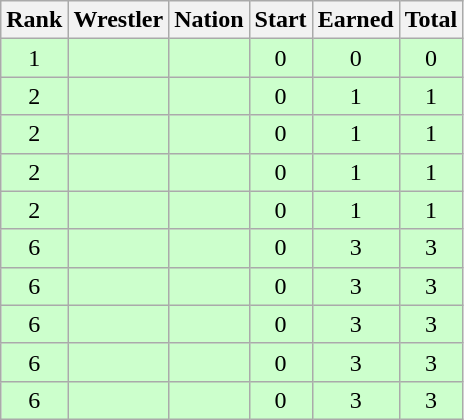<table class="wikitable sortable" style="text-align:center;">
<tr>
<th>Rank</th>
<th>Wrestler</th>
<th>Nation</th>
<th>Start</th>
<th>Earned</th>
<th>Total</th>
</tr>
<tr style="background:#cfc;">
<td>1</td>
<td align=left></td>
<td align=left></td>
<td>0</td>
<td>0</td>
<td>0</td>
</tr>
<tr style="background:#cfc;">
<td>2</td>
<td align=left></td>
<td align=left></td>
<td>0</td>
<td>1</td>
<td>1</td>
</tr>
<tr style="background:#cfc;">
<td>2</td>
<td align=left></td>
<td align=left></td>
<td>0</td>
<td>1</td>
<td>1</td>
</tr>
<tr style="background:#cfc;">
<td>2</td>
<td align=left></td>
<td align=left></td>
<td>0</td>
<td>1</td>
<td>1</td>
</tr>
<tr style="background:#cfc;">
<td>2</td>
<td align=left></td>
<td align=left></td>
<td>0</td>
<td>1</td>
<td>1</td>
</tr>
<tr style="background:#cfc;">
<td>6</td>
<td align=left></td>
<td align=left></td>
<td>0</td>
<td>3</td>
<td>3</td>
</tr>
<tr style="background:#cfc;">
<td>6</td>
<td align=left></td>
<td align=left></td>
<td>0</td>
<td>3</td>
<td>3</td>
</tr>
<tr style="background:#cfc;">
<td>6</td>
<td align=left></td>
<td align=left></td>
<td>0</td>
<td>3</td>
<td>3</td>
</tr>
<tr style="background:#cfc;">
<td>6</td>
<td align=left></td>
<td align=left></td>
<td>0</td>
<td>3</td>
<td>3</td>
</tr>
<tr style="background:#cfc;">
<td>6</td>
<td align=left></td>
<td align=left></td>
<td>0</td>
<td>3</td>
<td>3</td>
</tr>
</table>
